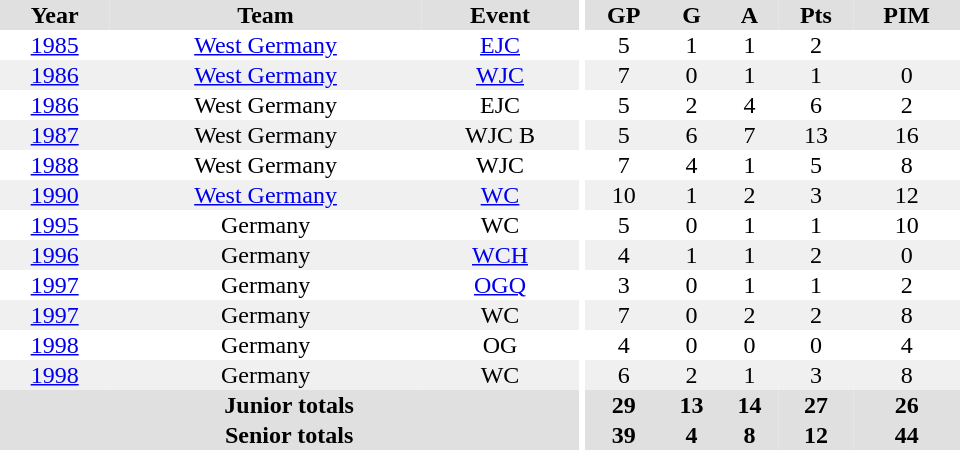<table border="0" cellpadding="1" cellspacing="0" ID="Table3" style="text-align:center; width:40em">
<tr bgcolor="#e0e0e0">
<th>Year</th>
<th>Team</th>
<th>Event</th>
<th rowspan="102" bgcolor="#ffffff"></th>
<th>GP</th>
<th>G</th>
<th>A</th>
<th>Pts</th>
<th>PIM</th>
</tr>
<tr>
<td><a href='#'>1985</a></td>
<td><a href='#'>West Germany</a></td>
<td><a href='#'>EJC</a></td>
<td>5</td>
<td>1</td>
<td>1</td>
<td>2</td>
<td></td>
</tr>
<tr bgcolor="#f0f0f0">
<td><a href='#'>1986</a></td>
<td><a href='#'>West Germany</a></td>
<td><a href='#'>WJC</a></td>
<td>7</td>
<td>0</td>
<td>1</td>
<td>1</td>
<td>0</td>
</tr>
<tr>
<td><a href='#'>1986</a></td>
<td>West Germany</td>
<td>EJC</td>
<td>5</td>
<td>2</td>
<td>4</td>
<td>6</td>
<td>2</td>
</tr>
<tr bgcolor="#f0f0f0">
<td><a href='#'>1987</a></td>
<td>West Germany</td>
<td>WJC B</td>
<td>5</td>
<td>6</td>
<td>7</td>
<td>13</td>
<td>16</td>
</tr>
<tr>
<td><a href='#'>1988</a></td>
<td>West Germany</td>
<td>WJC</td>
<td>7</td>
<td>4</td>
<td>1</td>
<td>5</td>
<td>8</td>
</tr>
<tr bgcolor="#f0f0f0">
<td><a href='#'>1990</a></td>
<td><a href='#'>West Germany</a></td>
<td><a href='#'>WC</a></td>
<td>10</td>
<td>1</td>
<td>2</td>
<td>3</td>
<td>12</td>
</tr>
<tr>
<td><a href='#'>1995</a></td>
<td>Germany</td>
<td>WC</td>
<td>5</td>
<td>0</td>
<td>1</td>
<td>1</td>
<td>10</td>
</tr>
<tr bgcolor="#f0f0f0">
<td><a href='#'>1996</a></td>
<td>Germany</td>
<td><a href='#'>WCH</a></td>
<td>4</td>
<td>1</td>
<td>1</td>
<td>2</td>
<td>0</td>
</tr>
<tr>
<td><a href='#'>1997</a></td>
<td>Germany</td>
<td><a href='#'>OGQ</a></td>
<td>3</td>
<td>0</td>
<td>1</td>
<td>1</td>
<td>2</td>
</tr>
<tr bgcolor="#f0f0f0">
<td><a href='#'>1997</a></td>
<td>Germany</td>
<td>WC</td>
<td>7</td>
<td>0</td>
<td>2</td>
<td>2</td>
<td>8</td>
</tr>
<tr>
<td><a href='#'>1998</a></td>
<td>Germany</td>
<td>OG</td>
<td>4</td>
<td>0</td>
<td>0</td>
<td>0</td>
<td>4</td>
</tr>
<tr bgcolor="#f0f0f0">
<td><a href='#'>1998</a></td>
<td>Germany</td>
<td>WC</td>
<td>6</td>
<td>2</td>
<td>1</td>
<td>3</td>
<td>8</td>
</tr>
<tr bgcolor="#e0e0e0">
<th colspan="3">Junior totals</th>
<th>29</th>
<th>13</th>
<th>14</th>
<th>27</th>
<th>26</th>
</tr>
<tr bgcolor="#e0e0e0">
<th colspan="3">Senior totals</th>
<th>39</th>
<th>4</th>
<th>8</th>
<th>12</th>
<th>44</th>
</tr>
</table>
